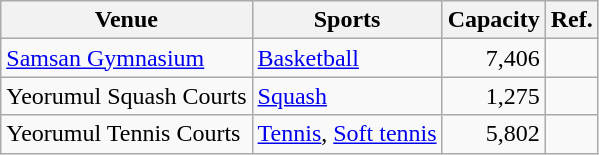<table class=wikitable>
<tr>
<th>Venue</th>
<th>Sports</th>
<th>Capacity</th>
<th>Ref.</th>
</tr>
<tr>
<td><a href='#'>Samsan Gymnasium</a></td>
<td><a href='#'>Basketball</a></td>
<td align=right>7,406</td>
<td></td>
</tr>
<tr>
<td>Yeorumul Squash Courts</td>
<td><a href='#'>Squash</a></td>
<td align=right>1,275</td>
<td></td>
</tr>
<tr>
<td>Yeorumul Tennis Courts</td>
<td><a href='#'>Tennis</a>, <a href='#'>Soft tennis</a></td>
<td align=right>5,802</td>
<td></td>
</tr>
</table>
